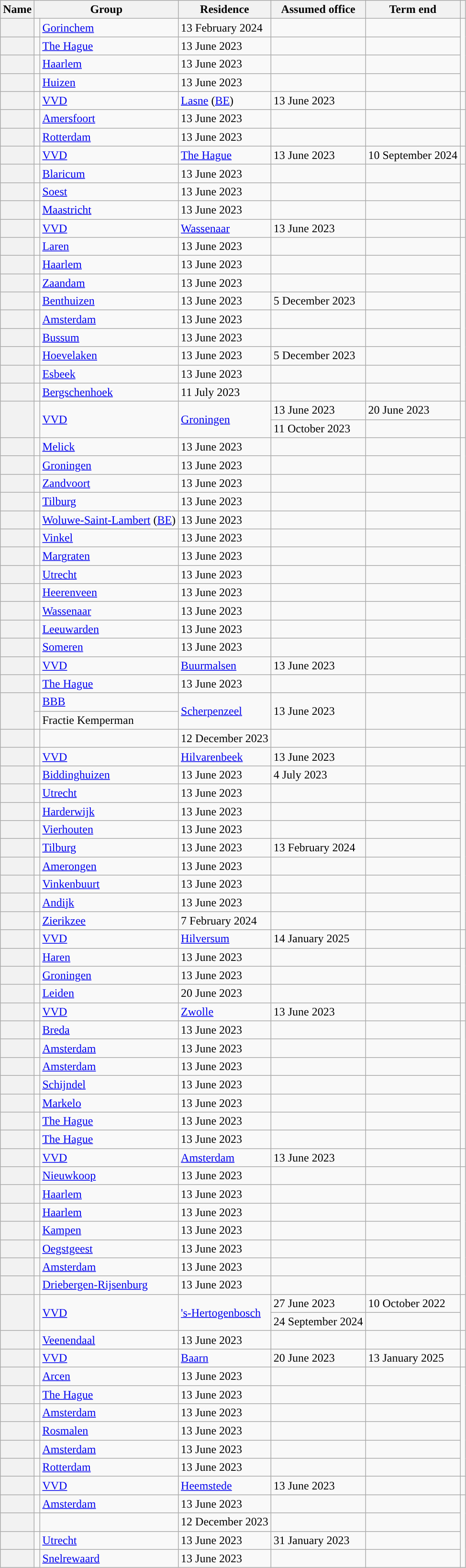<table class="wikitable sortable">
<tr>
<th>Name</th>
<th scope="col" colspan=2>Group</th>
<th scope="col">Residence</th>
<th scope="col">Assumed office</th>
<th scope="col">Term end</th>
<th scope="col" class="unsortable"></th>
</tr>
<tr>
<th scope="row"></th>
<td></td>
<td><a href='#'>Gorinchem</a></td>
<td>13 February 2024</td>
<td></td>
<td></td>
</tr>
<tr>
<th scope="row"></th>
<td></td>
<td><a href='#'>The Hague</a></td>
<td>13 June 2023</td>
<td></td>
<td></td>
</tr>
<tr>
<th scope="row"></th>
<td></td>
<td><a href='#'>Haarlem</a></td>
<td>13 June 2023</td>
<td></td>
<td></td>
</tr>
<tr>
<th scope="row"></th>
<td></td>
<td><a href='#'>Huizen</a></td>
<td>13 June 2023</td>
<td></td>
<td></td>
</tr>
<tr>
<th scope="row"></th>
<td style="background-color:"></td>
<td><a href='#'>VVD</a></td>
<td><a href='#'>Lasne</a> (<a href='#'>BE</a>)</td>
<td>13 June 2023</td>
<td></td>
<td></td>
</tr>
<tr>
<th scope="row"></th>
<td></td>
<td><a href='#'>Amersfoort</a></td>
<td>13 June 2023</td>
<td></td>
<td></td>
</tr>
<tr>
<th scope="row"></th>
<td></td>
<td><a href='#'>Rotterdam</a></td>
<td>13 June 2023</td>
<td></td>
<td></td>
</tr>
<tr>
<th scope="row"></th>
<td style="background-color:"></td>
<td><a href='#'>VVD</a></td>
<td><a href='#'>The Hague</a></td>
<td>13 June 2023</td>
<td>10 September 2024</td>
<td></td>
</tr>
<tr>
<th scope="row"></th>
<td></td>
<td><a href='#'>Blaricum</a></td>
<td>13 June 2023</td>
<td></td>
<td></td>
</tr>
<tr>
<th scope="row"></th>
<td></td>
<td><a href='#'>Soest</a></td>
<td>13 June 2023</td>
<td></td>
<td></td>
</tr>
<tr>
<th scope="row"></th>
<td></td>
<td><a href='#'>Maastricht</a></td>
<td>13 June 2023</td>
<td></td>
<td></td>
</tr>
<tr>
<th scope="row"></th>
<td style="background-color:"></td>
<td><a href='#'>VVD</a></td>
<td><a href='#'>Wassenaar</a></td>
<td>13 June 2023</td>
<td></td>
<td></td>
</tr>
<tr>
<th scope="row"></th>
<td></td>
<td><a href='#'>Laren</a></td>
<td>13 June 2023</td>
<td></td>
<td></td>
</tr>
<tr>
<th scope="row"></th>
<td></td>
<td><a href='#'>Haarlem</a></td>
<td>13 June 2023</td>
<td></td>
<td></td>
</tr>
<tr>
<th scope="row"></th>
<td></td>
<td><a href='#'>Zaandam</a></td>
<td>13 June 2023</td>
<td></td>
<td></td>
</tr>
<tr>
<th scope="row"></th>
<td></td>
<td><a href='#'>Benthuizen</a></td>
<td>13 June 2023</td>
<td>5 December 2023</td>
<td></td>
</tr>
<tr>
<th scope="row"></th>
<td></td>
<td><a href='#'>Amsterdam</a></td>
<td>13 June 2023</td>
<td></td>
<td></td>
</tr>
<tr>
<th scope="row"></th>
<td></td>
<td><a href='#'>Bussum</a></td>
<td>13 June 2023</td>
<td></td>
<td></td>
</tr>
<tr>
<th scope="row"></th>
<td></td>
<td><a href='#'>Hoevelaken</a></td>
<td>13 June 2023</td>
<td>5 December 2023</td>
<td></td>
</tr>
<tr>
<th scope="row"></th>
<td></td>
<td><a href='#'>Esbeek</a></td>
<td>13 June 2023</td>
<td></td>
<td></td>
</tr>
<tr>
<th scope="row"></th>
<td></td>
<td><a href='#'>Bergschenhoek</a></td>
<td>11 July 2023</td>
<td></td>
<td></td>
</tr>
<tr>
<th scope="rowgroup" rowspan="2"></th>
<td rowspan="2" style="background-color:"></td>
<td rowspan="2"><a href='#'>VVD</a></td>
<td rowspan="2"><a href='#'>Groningen</a></td>
<td>13 June 2023</td>
<td>20 June 2023</td>
<td rowspan="2"></td>
</tr>
<tr>
<td>11 October 2023</td>
<td></td>
</tr>
<tr>
<th scope="row"></th>
<td></td>
<td><a href='#'>Melick</a></td>
<td>13 June 2023</td>
<td></td>
<td></td>
</tr>
<tr>
<th scope="row"></th>
<td></td>
<td><a href='#'>Groningen</a></td>
<td>13 June 2023</td>
<td></td>
<td></td>
</tr>
<tr>
<th scope="row"></th>
<td></td>
<td><a href='#'>Zandvoort</a></td>
<td>13 June 2023</td>
<td></td>
<td></td>
</tr>
<tr>
<th scope="row"></th>
<td></td>
<td><a href='#'>Tilburg</a></td>
<td>13 June 2023</td>
<td></td>
<td></td>
</tr>
<tr>
<th scope="row"></th>
<td></td>
<td><a href='#'>Woluwe-Saint-Lambert</a> (<a href='#'>BE</a>)</td>
<td>13 June 2023</td>
<td></td>
<td></td>
</tr>
<tr>
<th scope="row"></th>
<td></td>
<td><a href='#'>Vinkel</a></td>
<td>13 June 2023</td>
<td></td>
<td></td>
</tr>
<tr>
<th scope="row"></th>
<td></td>
<td><a href='#'>Margraten</a></td>
<td>13 June 2023</td>
<td></td>
<td></td>
</tr>
<tr>
<th scope="row"></th>
<td></td>
<td><a href='#'>Utrecht</a></td>
<td>13 June 2023</td>
<td></td>
<td></td>
</tr>
<tr>
<th scope="row"></th>
<td></td>
<td><a href='#'>Heerenveen</a></td>
<td>13 June 2023</td>
<td></td>
<td></td>
</tr>
<tr>
<th scope="row"></th>
<td></td>
<td><a href='#'>Wassenaar</a></td>
<td>13 June 2023</td>
<td></td>
<td></td>
</tr>
<tr>
<th scope="row"></th>
<td></td>
<td><a href='#'>Leeuwarden</a></td>
<td>13 June 2023</td>
<td></td>
<td></td>
</tr>
<tr>
<th scope="row"></th>
<td></td>
<td><a href='#'>Someren</a></td>
<td>13 June 2023</td>
<td></td>
<td></td>
</tr>
<tr>
<th scope="row"></th>
<td style="background-color:"></td>
<td><a href='#'>VVD</a></td>
<td><a href='#'>Buurmalsen</a></td>
<td>13 June 2023</td>
<td></td>
<td></td>
</tr>
<tr>
<th scope="row"></th>
<td></td>
<td><a href='#'>The Hague</a></td>
<td>13 June 2023</td>
<td></td>
<td></td>
</tr>
<tr>
<th scope="rowgroup" rowspan="2"></th>
<td style="background-color:"></td>
<td><a href='#'>BBB</a></td>
<td rowspan="2"><a href='#'>Scherpenzeel</a></td>
<td rowspan="2">13 June 2023</td>
<td rowspan="2"></td>
<td rowspan="2"></td>
</tr>
<tr>
<td style="background-color:"></td>
<td>Fractie Kemperman</td>
</tr>
<tr>
<th scope="row"></th>
<td></td>
<td></td>
<td>12 December 2023</td>
<td></td>
<td></td>
</tr>
<tr>
<th scope="row"></th>
<td style="background-color:"></td>
<td><a href='#'>VVD</a></td>
<td><a href='#'>Hilvarenbeek</a></td>
<td>13 June 2023</td>
<td></td>
<td></td>
</tr>
<tr>
<th scope="row"></th>
<td></td>
<td><a href='#'>Biddinghuizen</a></td>
<td>13 June 2023</td>
<td>4 July 2023</td>
<td></td>
</tr>
<tr>
<th scope="row"></th>
<td></td>
<td><a href='#'>Utrecht</a></td>
<td>13 June 2023</td>
<td></td>
<td></td>
</tr>
<tr>
<th scope="row"></th>
<td></td>
<td><a href='#'>Harderwijk</a></td>
<td>13 June 2023</td>
<td></td>
<td></td>
</tr>
<tr>
<th scope="row"></th>
<td></td>
<td><a href='#'>Vierhouten</a></td>
<td>13 June 2023</td>
<td></td>
<td></td>
</tr>
<tr>
<th scope="row"></th>
<td></td>
<td><a href='#'>Tilburg</a></td>
<td>13 June 2023</td>
<td>13 February 2024</td>
<td></td>
</tr>
<tr>
<th scope="row"></th>
<td></td>
<td><a href='#'>Amerongen</a></td>
<td>13 June 2023</td>
<td></td>
<td></td>
</tr>
<tr>
<th scope="row"></th>
<td></td>
<td><a href='#'>Vinkenbuurt</a></td>
<td>13 June 2023</td>
<td></td>
<td></td>
</tr>
<tr>
<th scope="row"></th>
<td></td>
<td><a href='#'>Andijk</a></td>
<td>13 June 2023</td>
<td></td>
<td></td>
</tr>
<tr>
<th scope="row"></th>
<td></td>
<td><a href='#'>Zierikzee</a></td>
<td>7 February 2024</td>
<td></td>
<td></td>
</tr>
<tr>
<th scope="row"></th>
<td style="background-color:"></td>
<td><a href='#'>VVD</a></td>
<td><a href='#'>Hilversum</a></td>
<td>14 January 2025</td>
<td></td>
<td></td>
</tr>
<tr>
<th scope="row"></th>
<td></td>
<td><a href='#'>Haren</a></td>
<td>13 June 2023</td>
<td></td>
<td></td>
</tr>
<tr>
<th scope="row"></th>
<td></td>
<td><a href='#'>Groningen</a></td>
<td>13 June 2023</td>
<td></td>
<td></td>
</tr>
<tr>
<th scope="row"></th>
<td></td>
<td><a href='#'>Leiden</a></td>
<td>20 June 2023</td>
<td></td>
<td></td>
</tr>
<tr>
<th scope="row"></th>
<td style="background-color:"></td>
<td><a href='#'>VVD</a></td>
<td><a href='#'>Zwolle</a></td>
<td>13 June 2023</td>
<td></td>
<td></td>
</tr>
<tr>
<th scope="row"></th>
<td></td>
<td><a href='#'>Breda</a></td>
<td>13 June 2023</td>
<td></td>
<td></td>
</tr>
<tr>
<th scope="row"></th>
<td></td>
<td><a href='#'>Amsterdam</a></td>
<td>13 June 2023</td>
<td></td>
<td></td>
</tr>
<tr>
<th scope="row"></th>
<td></td>
<td><a href='#'>Amsterdam</a></td>
<td>13 June 2023</td>
<td></td>
<td></td>
</tr>
<tr>
<th scope="row"></th>
<td></td>
<td><a href='#'>Schijndel</a></td>
<td>13 June 2023</td>
<td></td>
<td></td>
</tr>
<tr>
<th scope="row"></th>
<td></td>
<td><a href='#'>Markelo</a></td>
<td>13 June 2023</td>
<td></td>
<td></td>
</tr>
<tr>
<th scope="row"></th>
<td></td>
<td><a href='#'>The Hague</a></td>
<td>13 June 2023</td>
<td></td>
<td></td>
</tr>
<tr>
<th scope="row"></th>
<td></td>
<td><a href='#'>The Hague</a></td>
<td>13 June 2023</td>
<td></td>
<td></td>
</tr>
<tr>
<th scope="row"></th>
<td style="background-color:"></td>
<td><a href='#'>VVD</a></td>
<td><a href='#'>Amsterdam</a></td>
<td>13 June 2023</td>
<td></td>
<td></td>
</tr>
<tr>
<th scope="row"></th>
<td></td>
<td><a href='#'>Nieuwkoop</a></td>
<td>13 June 2023</td>
<td></td>
<td></td>
</tr>
<tr>
<th scope="row"></th>
<td></td>
<td><a href='#'>Haarlem</a></td>
<td>13 June 2023</td>
<td></td>
<td></td>
</tr>
<tr>
<th scope="row"></th>
<td></td>
<td><a href='#'>Haarlem</a></td>
<td>13 June 2023</td>
<td></td>
<td></td>
</tr>
<tr>
<th scope="row"></th>
<td></td>
<td><a href='#'>Kampen</a></td>
<td>13 June 2023</td>
<td></td>
<td></td>
</tr>
<tr>
<th scope="row"></th>
<td></td>
<td><a href='#'>Oegstgeest</a></td>
<td>13 June 2023</td>
<td></td>
<td></td>
</tr>
<tr>
<th scope="row"></th>
<td></td>
<td><a href='#'>Amsterdam</a></td>
<td>13 June 2023</td>
<td></td>
<td></td>
</tr>
<tr>
<th scope="row"></th>
<td></td>
<td><a href='#'>Driebergen-Rijsenburg</a></td>
<td>13 June 2023</td>
<td></td>
<td></td>
</tr>
<tr>
<th scope="rowgroup" rowspan="2"></th>
<td rowspan="2" style="background-color:"></td>
<td rowspan="2"><a href='#'>VVD</a></td>
<td rowspan="2"><a href='#'>'s-Hertogenbosch</a></td>
<td>27 June 2023</td>
<td>10 October 2022</td>
<td rowspan="2"></td>
</tr>
<tr>
<td>24 September 2024</td>
<td></td>
</tr>
<tr>
<th scope="row"></th>
<td></td>
<td><a href='#'>Veenendaal</a></td>
<td>13 June 2023</td>
<td></td>
<td></td>
</tr>
<tr>
<th scope="row"></th>
<td style="background-color:"></td>
<td><a href='#'>VVD</a></td>
<td><a href='#'>Baarn</a></td>
<td>20 June 2023</td>
<td>13 January 2025</td>
<td></td>
</tr>
<tr>
<th scope="row"></th>
<td></td>
<td><a href='#'>Arcen</a></td>
<td>13 June 2023</td>
<td></td>
<td></td>
</tr>
<tr>
<th scope="row"></th>
<td></td>
<td><a href='#'>The Hague</a></td>
<td>13 June 2023</td>
<td></td>
<td></td>
</tr>
<tr>
<th scope="row"></th>
<td></td>
<td><a href='#'>Amsterdam</a></td>
<td>13 June 2023</td>
<td></td>
<td></td>
</tr>
<tr>
<th scope="row"></th>
<td></td>
<td><a href='#'>Rosmalen</a></td>
<td>13 June 2023</td>
<td></td>
<td></td>
</tr>
<tr>
<th scope="row"></th>
<td></td>
<td><a href='#'>Amsterdam</a></td>
<td>13 June 2023</td>
<td></td>
<td></td>
</tr>
<tr>
<th scope="row"></th>
<td></td>
<td><a href='#'>Rotterdam</a></td>
<td>13 June 2023</td>
<td></td>
<td></td>
</tr>
<tr>
<th scope="row"></th>
<td style="background-color:"></td>
<td><a href='#'>VVD</a></td>
<td><a href='#'>Heemstede</a></td>
<td>13 June 2023</td>
<td></td>
<td></td>
</tr>
<tr>
<th scope="row"></th>
<td></td>
<td><a href='#'>Amsterdam</a></td>
<td>13 June 2023</td>
<td></td>
<td></td>
</tr>
<tr>
<th scope="row"></th>
<td></td>
<td></td>
<td>12 December 2023</td>
<td></td>
<td></td>
</tr>
<tr>
<th scope="row"></th>
<td></td>
<td><a href='#'>Utrecht</a></td>
<td>13 June 2023</td>
<td>31 January 2023</td>
<td></td>
</tr>
<tr>
<th scope="row"></th>
<td></td>
<td><a href='#'>Snelrewaard</a></td>
<td>13 June 2023</td>
<td></td>
<td></td>
</tr>
</table>
